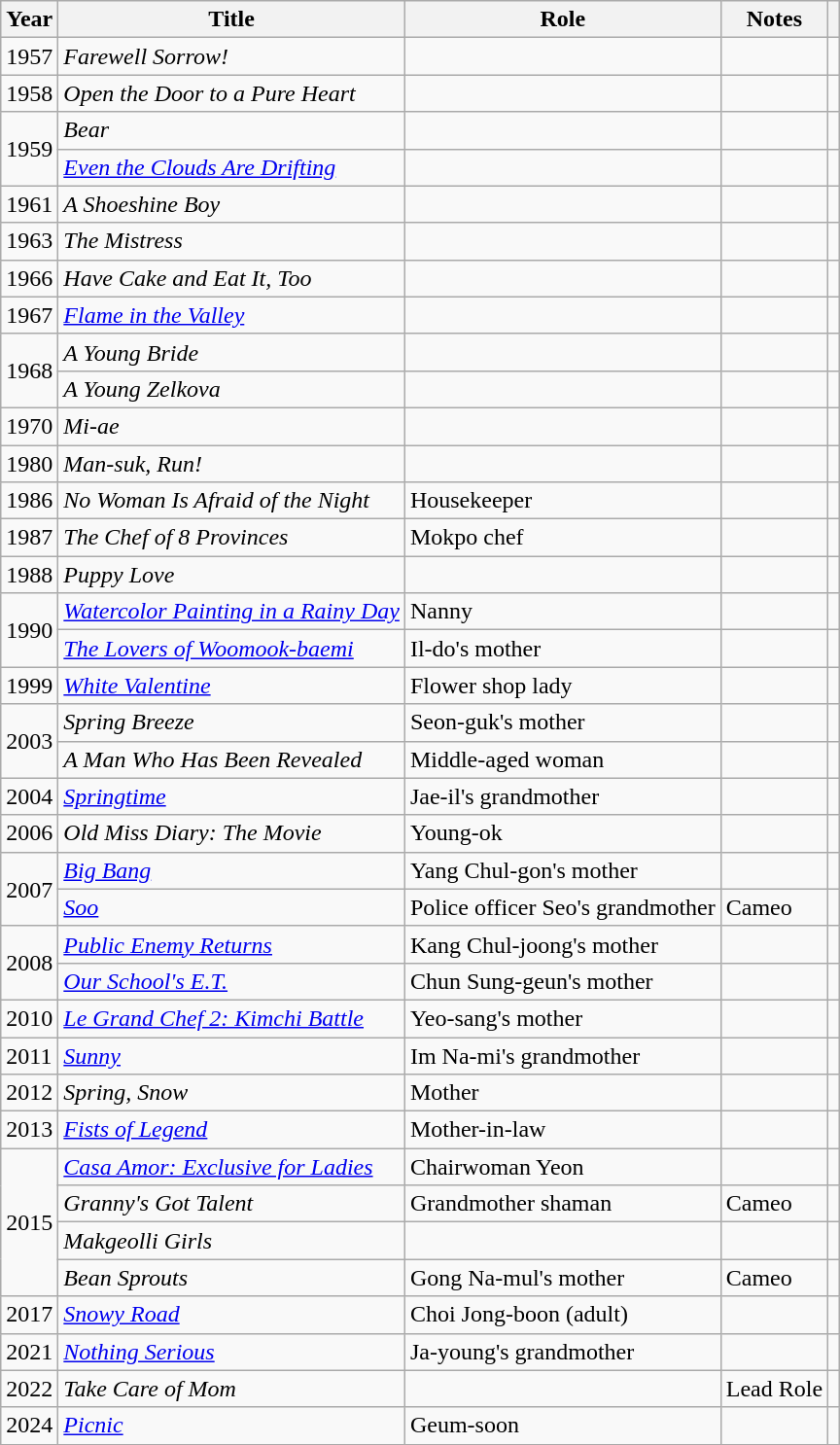<table class="wikitable sortable">
<tr>
<th>Year</th>
<th>Title</th>
<th>Role</th>
<th>Notes</th>
<th></th>
</tr>
<tr>
<td>1957</td>
<td><em>Farewell Sorrow!</em></td>
<td></td>
<td></td>
<td></td>
</tr>
<tr>
<td>1958</td>
<td><em>Open the Door to a Pure Heart</em></td>
<td></td>
<td></td>
<td></td>
</tr>
<tr>
<td rowspan=2>1959</td>
<td><em>Bear</em></td>
<td></td>
<td></td>
<td></td>
</tr>
<tr>
<td><em><a href='#'>Even the Clouds Are Drifting</a></em></td>
<td></td>
<td></td>
<td></td>
</tr>
<tr>
<td>1961</td>
<td><em>A Shoeshine Boy</em></td>
<td></td>
<td></td>
<td></td>
</tr>
<tr>
<td>1963</td>
<td><em>The Mistress</em></td>
<td></td>
<td></td>
<td></td>
</tr>
<tr>
<td>1966</td>
<td><em>Have Cake and Eat It, Too</em></td>
<td></td>
<td></td>
<td></td>
</tr>
<tr>
<td>1967</td>
<td><em><a href='#'>Flame in the Valley</a></em></td>
<td></td>
<td></td>
<td></td>
</tr>
<tr>
<td rowspan=2>1968</td>
<td><em>A Young Bride</em></td>
<td></td>
<td></td>
<td></td>
</tr>
<tr>
<td><em>A Young Zelkova</em></td>
<td></td>
<td></td>
<td></td>
</tr>
<tr>
<td>1970</td>
<td><em>Mi-ae</em></td>
<td></td>
<td></td>
<td></td>
</tr>
<tr>
<td>1980</td>
<td><em>Man-suk, Run!</em></td>
<td></td>
<td></td>
<td></td>
</tr>
<tr>
<td>1986</td>
<td><em>No Woman Is Afraid of the Night</em></td>
<td>Housekeeper</td>
<td></td>
<td></td>
</tr>
<tr>
<td>1987</td>
<td><em>The Chef of 8 Provinces</em></td>
<td>Mokpo chef</td>
<td></td>
<td></td>
</tr>
<tr>
<td>1988</td>
<td><em>Puppy Love</em></td>
<td></td>
<td></td>
<td></td>
</tr>
<tr>
<td rowspan=2>1990</td>
<td><em><a href='#'>Watercolor Painting in a Rainy Day</a></em></td>
<td>Nanny</td>
<td></td>
<td></td>
</tr>
<tr>
<td><em><a href='#'>The Lovers of Woomook-baemi</a></em></td>
<td>Il-do's mother</td>
<td></td>
<td></td>
</tr>
<tr>
<td>1999</td>
<td><em><a href='#'>White Valentine</a></em></td>
<td>Flower shop lady</td>
<td></td>
<td></td>
</tr>
<tr>
<td rowspan=2>2003</td>
<td><em>Spring Breeze</em></td>
<td>Seon-guk's mother</td>
<td></td>
<td></td>
</tr>
<tr>
<td><em>A Man Who Has Been Revealed</em></td>
<td>Middle-aged woman</td>
<td></td>
<td></td>
</tr>
<tr>
<td>2004</td>
<td><em><a href='#'>Springtime</a></em></td>
<td>Jae-il's grandmother</td>
<td></td>
<td></td>
</tr>
<tr>
<td>2006</td>
<td><em>Old Miss Diary: The Movie</em></td>
<td>Young-ok</td>
<td></td>
<td></td>
</tr>
<tr>
<td rowspan=2>2007</td>
<td><em><a href='#'>Big Bang</a></em></td>
<td>Yang Chul-gon's mother</td>
<td></td>
<td></td>
</tr>
<tr>
<td><em><a href='#'>Soo</a></em></td>
<td>Police officer Seo's grandmother</td>
<td>Cameo</td>
<td></td>
</tr>
<tr>
<td rowspan=2>2008</td>
<td><em><a href='#'>Public Enemy Returns</a></em></td>
<td>Kang Chul-joong's mother</td>
<td></td>
<td></td>
</tr>
<tr>
<td><em><a href='#'>Our School's E.T.</a></em></td>
<td>Chun Sung-geun's mother</td>
<td></td>
<td></td>
</tr>
<tr>
<td>2010</td>
<td><em><a href='#'>Le Grand Chef 2: Kimchi Battle</a></em></td>
<td>Yeo-sang's mother</td>
<td></td>
<td></td>
</tr>
<tr>
<td>2011</td>
<td><em><a href='#'>Sunny</a></em></td>
<td>Im Na-mi's grandmother</td>
<td></td>
<td></td>
</tr>
<tr>
<td>2012</td>
<td><em>Spring, Snow</em></td>
<td>Mother</td>
<td></td>
<td></td>
</tr>
<tr>
<td>2013</td>
<td><em><a href='#'>Fists of Legend</a></em></td>
<td>Mother-in-law</td>
<td></td>
<td></td>
</tr>
<tr>
<td rowspan=4>2015</td>
<td><em><a href='#'>Casa Amor: Exclusive for Ladies</a></em></td>
<td>Chairwoman Yeon</td>
<td></td>
<td></td>
</tr>
<tr>
<td><em>Granny's Got Talent</em></td>
<td>Grandmother shaman</td>
<td>Cameo</td>
<td></td>
</tr>
<tr>
<td><em>Makgeolli Girls</em></td>
<td></td>
<td></td>
<td></td>
</tr>
<tr>
<td><em>Bean Sprouts</em></td>
<td>Gong Na-mul's mother</td>
<td>Cameo</td>
<td></td>
</tr>
<tr>
<td>2017</td>
<td><em><a href='#'>Snowy Road</a></em></td>
<td>Choi Jong-boon (adult)</td>
<td></td>
<td></td>
</tr>
<tr>
<td>2021</td>
<td><em><a href='#'>Nothing Serious</a></em></td>
<td>Ja-young's grandmother</td>
<td></td>
<td></td>
</tr>
<tr>
<td>2022</td>
<td><em>Take Care of Mom</em></td>
<td></td>
<td>Lead Role</td>
<td></td>
</tr>
<tr>
<td>2024</td>
<td><em><a href='#'>Picnic</a></em></td>
<td>Geum-soon</td>
<td></td>
<td></td>
</tr>
<tr>
</tr>
</table>
